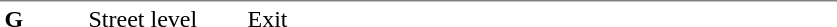<table table border=0 cellspacing=0 cellpadding=3>
<tr>
<td style="border-top:solid 1px gray;" width=50 valign=top><strong>G</strong></td>
<td style="border-top:solid 1px gray;" width=100 valign=top>Street level</td>
<td style="border-top:solid 1px gray;" width=390 valign=top>Exit</td>
</tr>
</table>
